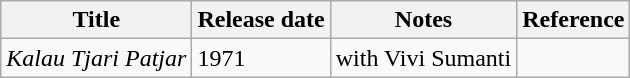<table class="wikitable">
<tr>
<th>Title</th>
<th>Release date</th>
<th>Notes</th>
<th>Reference</th>
</tr>
<tr>
<td><em>Kalau Tjari Patjar</em></td>
<td>1971</td>
<td>with Vivi Sumanti</td>
<td></td>
</tr>
</table>
